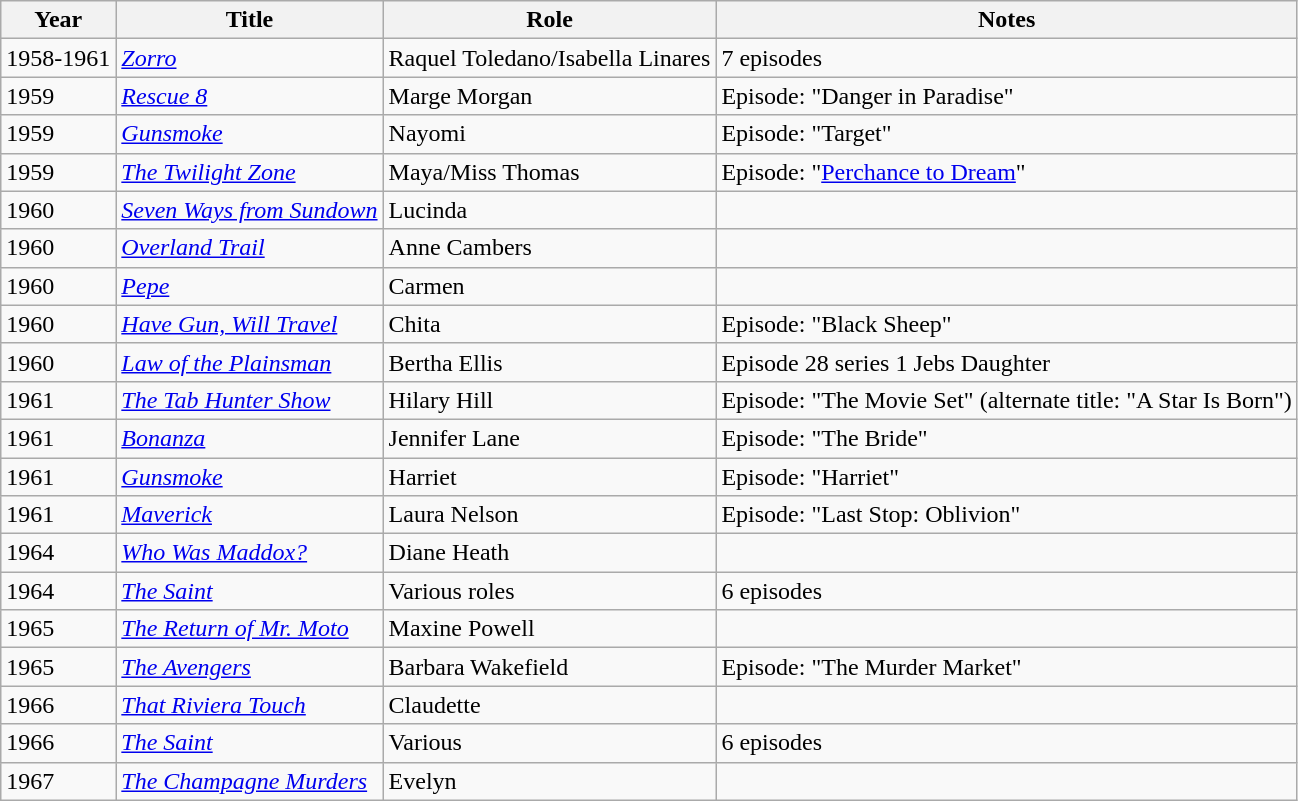<table class="wikitable sortable">
<tr>
<th>Year</th>
<th>Title</th>
<th>Role</th>
<th>Notes</th>
</tr>
<tr>
<td>1958-1961</td>
<td><em><a href='#'>Zorro</a></em></td>
<td>Raquel Toledano/Isabella Linares</td>
<td>7 episodes</td>
</tr>
<tr>
<td>1959</td>
<td><em><a href='#'>Rescue 8</a></em></td>
<td>Marge Morgan</td>
<td>Episode: "Danger in Paradise"</td>
</tr>
<tr>
<td>1959</td>
<td><em><a href='#'>Gunsmoke</a></em></td>
<td>Nayomi</td>
<td>Episode: "Target"</td>
</tr>
<tr>
<td>1959</td>
<td data-sort-value="Twilight Zone, The"><em><a href='#'>The Twilight Zone</a></em></td>
<td>Maya/Miss Thomas</td>
<td>Episode: "<a href='#'>Perchance to Dream</a>"</td>
</tr>
<tr>
<td>1960</td>
<td><em><a href='#'>Seven Ways from Sundown</a></em></td>
<td>Lucinda</td>
<td></td>
</tr>
<tr>
<td>1960</td>
<td><em><a href='#'>Overland Trail</a></em></td>
<td>Anne Cambers</td>
<td></td>
</tr>
<tr>
<td>1960</td>
<td><em><a href='#'>Pepe</a></em></td>
<td>Carmen</td>
<td></td>
</tr>
<tr>
<td>1960</td>
<td><em><a href='#'>Have Gun, Will Travel</a></em></td>
<td>Chita</td>
<td>Episode: "Black Sheep"</td>
</tr>
<tr>
<td>1960</td>
<td><em><a href='#'>Law of the Plainsman</a></em></td>
<td>Bertha Ellis</td>
<td>Episode 28 series 1 Jebs Daughter</td>
</tr>
<tr>
<td>1961</td>
<td data-sort-value="Tab Hunter Show, The"><em><a href='#'>The Tab Hunter Show</a></em></td>
<td>Hilary Hill</td>
<td>Episode: "The Movie Set" (alternate title: "A Star Is Born")</td>
</tr>
<tr>
<td>1961</td>
<td><em><a href='#'>Bonanza</a></em></td>
<td>Jennifer Lane</td>
<td>Episode: "The Bride"</td>
</tr>
<tr>
<td>1961</td>
<td><em><a href='#'>Gunsmoke</a></em></td>
<td>Harriet</td>
<td>Episode: "Harriet"</td>
</tr>
<tr>
<td>1961</td>
<td><em><a href='#'>Maverick</a></em></td>
<td>Laura Nelson</td>
<td>Episode: "Last Stop: Oblivion"</td>
</tr>
<tr>
<td>1964</td>
<td><em><a href='#'>Who Was Maddox?</a></em></td>
<td>Diane Heath</td>
<td></td>
</tr>
<tr>
<td>1964</td>
<td data-sort-value="Saint, The"><em><a href='#'>The Saint</a></em></td>
<td>Various roles</td>
<td>6 episodes</td>
</tr>
<tr>
<td>1965</td>
<td data-sort-value="Return of Mr. Mot, The"><em><a href='#'>The Return of Mr. Moto</a></em></td>
<td>Maxine Powell</td>
<td></td>
</tr>
<tr>
<td>1965</td>
<td data-sort-value="Avengers, The"><em><a href='#'>The Avengers</a></em></td>
<td>Barbara Wakefield</td>
<td>Episode: "The Murder Market"</td>
</tr>
<tr>
<td>1966</td>
<td><em><a href='#'>That Riviera Touch</a></em></td>
<td>Claudette</td>
<td></td>
</tr>
<tr>
<td>1966</td>
<td data-sort-value="Saint, The"><em><a href='#'>The Saint</a></em></td>
<td>Various</td>
<td>6 episodes</td>
</tr>
<tr>
<td>1967</td>
<td data-sort-value="Champagne Murders, The"><em><a href='#'>The Champagne Murders</a></em></td>
<td>Evelyn</td>
<td></td>
</tr>
</table>
